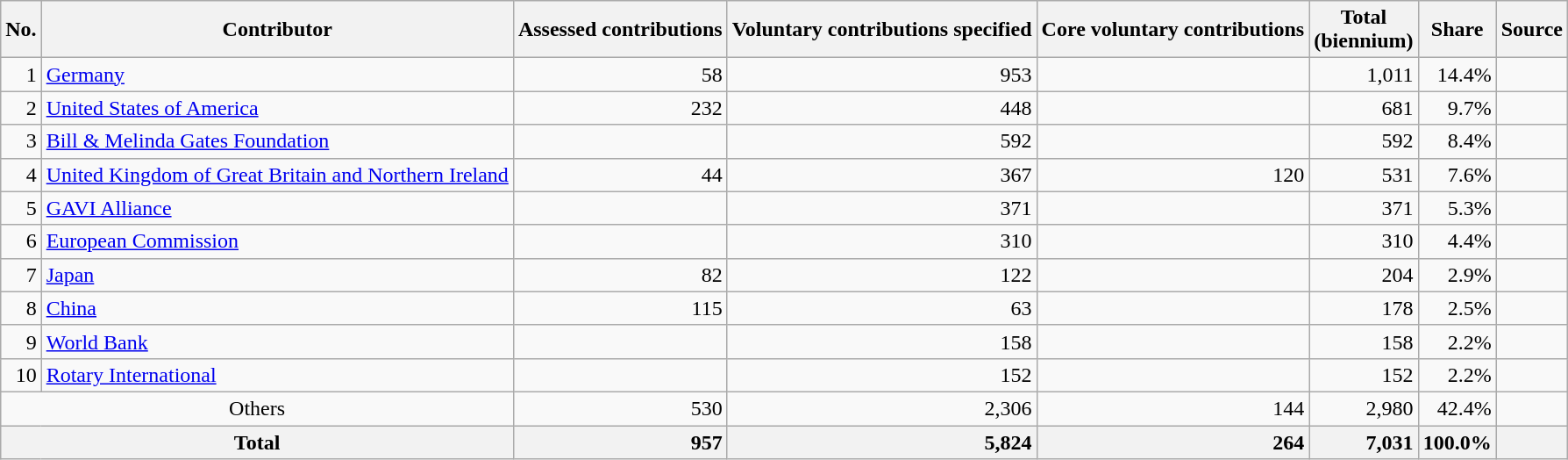<table class="wikitable" style="text-align:right;">
<tr>
<th>No.</th>
<th>Contributor</th>
<th>Assessed contributions</th>
<th>Voluntary contributions specified</th>
<th>Core voluntary contributions</th>
<th>Total<br>(biennium)</th>
<th>Share</th>
<th>Source</th>
</tr>
<tr>
<td>1</td>
<td style="text-align:left;"><a href='#'>Germany</a></td>
<td>58</td>
<td>953</td>
<td></td>
<td>1,011</td>
<td>14.4%</td>
<td></td>
</tr>
<tr>
<td>2</td>
<td style="text-align:left;"><a href='#'>United States of America</a></td>
<td>232</td>
<td>448</td>
<td></td>
<td>681</td>
<td>9.7%</td>
<td></td>
</tr>
<tr>
<td>3</td>
<td style="text-align:left;"><a href='#'>Bill & Melinda Gates Foundation</a></td>
<td></td>
<td>592</td>
<td></td>
<td>592</td>
<td>8.4%</td>
<td></td>
</tr>
<tr>
<td>4</td>
<td style="text-align:left;"><a href='#'>United Kingdom of Great Britain and Northern Ireland</a></td>
<td>44</td>
<td>367</td>
<td>120</td>
<td>531</td>
<td>7.6%</td>
<td></td>
</tr>
<tr>
<td>5</td>
<td style="text-align:left;"><a href='#'>GAVI Alliance</a></td>
<td></td>
<td>371</td>
<td></td>
<td>371</td>
<td>5.3%</td>
<td></td>
</tr>
<tr>
<td>6</td>
<td style="text-align:left;"><a href='#'>European Commission</a></td>
<td></td>
<td>310</td>
<td></td>
<td>310</td>
<td>4.4%</td>
<td></td>
</tr>
<tr>
<td>7</td>
<td style="text-align:left;"><a href='#'>Japan</a></td>
<td>82</td>
<td>122</td>
<td></td>
<td>204</td>
<td>2.9%</td>
<td></td>
</tr>
<tr>
<td>8</td>
<td style="text-align:left;"><a href='#'>China</a></td>
<td>115</td>
<td>63</td>
<td></td>
<td>178</td>
<td>2.5%</td>
<td></td>
</tr>
<tr>
<td>9</td>
<td style="text-align:left;"><a href='#'>World Bank</a></td>
<td></td>
<td>158</td>
<td></td>
<td>158</td>
<td>2.2%</td>
<td></td>
</tr>
<tr>
<td>10</td>
<td style="text-align:left;"><a href='#'>Rotary International</a></td>
<td></td>
<td>152</td>
<td></td>
<td>152</td>
<td>2.2%</td>
<td></td>
</tr>
<tr>
<td colspan="2" style="text-align:center;">Others</td>
<td>530</td>
<td>2,306</td>
<td>144</td>
<td>2,980</td>
<td>42.4%</td>
<td></td>
</tr>
<tr>
<th colspan="2">Total</th>
<th style="text-align:right;">957</th>
<th style="text-align:right;">5,824</th>
<th style="text-align:right;">264</th>
<th style="text-align:right;">7,031</th>
<th>100.0%</th>
<th></th>
</tr>
</table>
